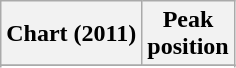<table class="wikitable sortable plainrowheaders" style="text-align:center">
<tr>
<th scope="col">Chart (2011)</th>
<th scope="col">Peak<br>position</th>
</tr>
<tr>
</tr>
<tr>
</tr>
<tr>
</tr>
</table>
